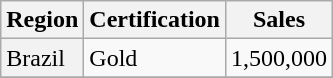<table class="wikitable sortable">
<tr>
<th>Region</th>
<th>Certification</th>
<th>Sales</th>
</tr>
<tr>
<td scope="row" style="background-color: #f2f2f2;">Brazil</td>
<td>Gold</td>
<td>1,500,000</td>
</tr>
<tr>
</tr>
</table>
